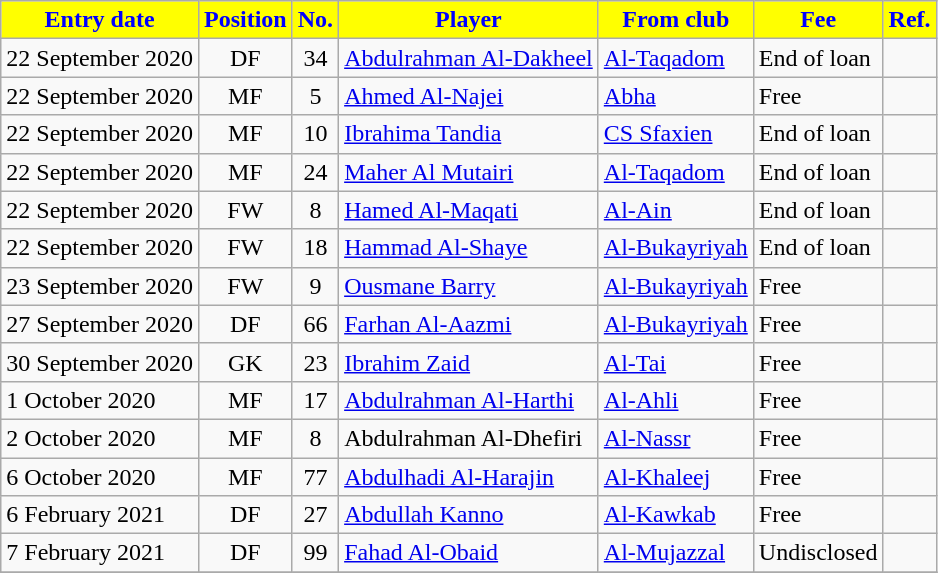<table class="wikitable sortable">
<tr>
<th style="background:yellow; color:blue;"><strong>Entry date</strong></th>
<th style="background:yellow; color:blue;"><strong>Position</strong></th>
<th style="background:yellow; color:blue;"><strong>No.</strong></th>
<th style="background:yellow; color:blue;"><strong>Player</strong></th>
<th style="background:yellow; color:blue;"><strong>From club</strong></th>
<th style="background:yellow; color:blue;"><strong>Fee</strong></th>
<th style="background:yellow; color:blue;"><strong>Ref.</strong></th>
</tr>
<tr>
<td>22 September 2020</td>
<td style="text-align:center;">DF</td>
<td style="text-align:center;">34</td>
<td style="text-align:left;"> <a href='#'>Abdulrahman Al-Dakheel</a></td>
<td style="text-align:left;"> <a href='#'>Al-Taqadom</a></td>
<td>End of loan</td>
<td></td>
</tr>
<tr>
<td>22 September 2020</td>
<td style="text-align:center;">MF</td>
<td style="text-align:center;">5</td>
<td style="text-align:left;"> <a href='#'>Ahmed Al-Najei</a></td>
<td style="text-align:left;"> <a href='#'>Abha</a></td>
<td>Free</td>
<td></td>
</tr>
<tr>
<td>22 September 2020</td>
<td style="text-align:center;">MF</td>
<td style="text-align:center;">10</td>
<td style="text-align:left;"> <a href='#'>Ibrahima Tandia</a></td>
<td style="text-align:left;"> <a href='#'>CS Sfaxien</a></td>
<td>End of loan</td>
<td></td>
</tr>
<tr>
<td>22 September 2020</td>
<td style="text-align:center;">MF</td>
<td style="text-align:center;">24</td>
<td style="text-align:left;"> <a href='#'>Maher Al Mutairi</a></td>
<td style="text-align:left;"> <a href='#'>Al-Taqadom</a></td>
<td>End of loan</td>
<td></td>
</tr>
<tr>
<td>22 September 2020</td>
<td style="text-align:center;">FW</td>
<td style="text-align:center;">8</td>
<td style="text-align:left;"> <a href='#'>Hamed Al-Maqati</a></td>
<td style="text-align:left;"> <a href='#'>Al-Ain</a></td>
<td>End of loan</td>
<td></td>
</tr>
<tr>
<td>22 September 2020</td>
<td style="text-align:center;">FW</td>
<td style="text-align:center;">18</td>
<td style="text-align:left;"> <a href='#'>Hammad Al-Shaye</a></td>
<td style="text-align:left;"> <a href='#'>Al-Bukayriyah</a></td>
<td>End of loan</td>
<td></td>
</tr>
<tr>
<td>23 September 2020</td>
<td style="text-align:center;">FW</td>
<td style="text-align:center;">9</td>
<td style="text-align:left;"> <a href='#'>Ousmane Barry</a></td>
<td style="text-align:left;"> <a href='#'>Al-Bukayriyah</a></td>
<td>Free</td>
<td></td>
</tr>
<tr>
<td>27 September 2020</td>
<td style="text-align:center;">DF</td>
<td style="text-align:center;">66</td>
<td style="text-align:left;"> <a href='#'>Farhan Al-Aazmi</a></td>
<td style="text-align:left;"> <a href='#'>Al-Bukayriyah</a></td>
<td>Free</td>
<td></td>
</tr>
<tr>
<td>30 September 2020</td>
<td style="text-align:center;">GK</td>
<td style="text-align:center;">23</td>
<td style="text-align:left;"> <a href='#'>Ibrahim Zaid</a></td>
<td style="text-align:left;"> <a href='#'>Al-Tai</a></td>
<td>Free</td>
<td></td>
</tr>
<tr>
<td>1 October 2020</td>
<td style="text-align:center;">MF</td>
<td style="text-align:center;">17</td>
<td style="text-align:left;"> <a href='#'>Abdulrahman Al-Harthi</a></td>
<td style="text-align:left;"> <a href='#'>Al-Ahli</a></td>
<td>Free</td>
<td></td>
</tr>
<tr>
<td>2 October 2020</td>
<td style="text-align:center;">MF</td>
<td style="text-align:center;">8</td>
<td style="text-align:left;"> Abdulrahman Al-Dhefiri</td>
<td style="text-align:left;"> <a href='#'>Al-Nassr</a></td>
<td>Free</td>
<td></td>
</tr>
<tr>
<td>6 October 2020</td>
<td style="text-align:center;">MF</td>
<td style="text-align:center;">77</td>
<td style="text-align:left;"> <a href='#'>Abdulhadi Al-Harajin</a></td>
<td style="text-align:left;"> <a href='#'>Al-Khaleej</a></td>
<td>Free</td>
<td></td>
</tr>
<tr>
<td>6 February 2021</td>
<td style="text-align:center;">DF</td>
<td style="text-align:center;">27</td>
<td style="text-align:left;"> <a href='#'>Abdullah Kanno</a></td>
<td style="text-align:left;"> <a href='#'>Al-Kawkab</a></td>
<td>Free</td>
<td></td>
</tr>
<tr>
<td>7 February 2021</td>
<td style="text-align:center;">DF</td>
<td style="text-align:center;">99</td>
<td style="text-align:left;"> <a href='#'>Fahad Al-Obaid</a></td>
<td style="text-align:left;"> <a href='#'>Al-Mujazzal</a></td>
<td>Undisclosed</td>
<td></td>
</tr>
<tr>
</tr>
</table>
